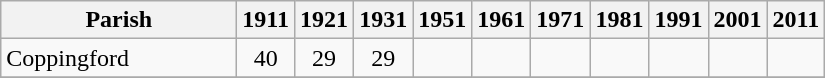<table class="wikitable" style="text-align:center;">
<tr>
<th width="150">Parish<br></th>
<th width="30">1911<br></th>
<th width="30">1921<br></th>
<th width="30">1931<br></th>
<th width="30">1951<br></th>
<th width="30">1961<br></th>
<th width="30">1971<br></th>
<th width="30">1981<br></th>
<th width="30">1991<br></th>
<th width="30">2001<br></th>
<th width="30">2011 <br></th>
</tr>
<tr>
<td align=left>Coppingford</td>
<td align="center">40</td>
<td align="center">29</td>
<td align="center">29</td>
<td align="center"></td>
<td align="center"></td>
<td align="center"></td>
<td align="center"></td>
<td align="center"></td>
<td align="center"></td>
<td align="center"></td>
</tr>
<tr>
</tr>
</table>
